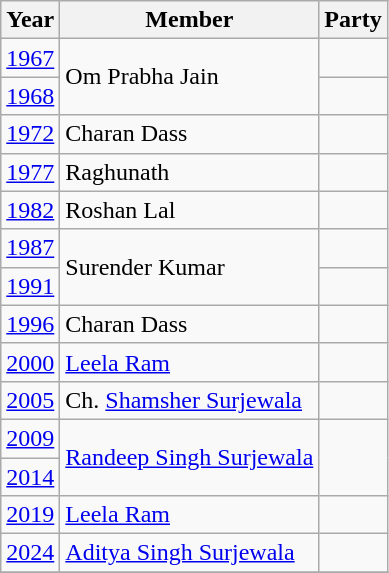<table class="wikitable">
<tr>
<th>Year</th>
<th>Member</th>
<th colspan=2>Party</th>
</tr>
<tr>
<td><a href='#'>1967</a></td>
<td rowspan="2">Om Prabha Jain</td>
<td></td>
</tr>
<tr>
<td><a href='#'>1968</a></td>
</tr>
<tr>
<td><a href='#'>1972</a></td>
<td>Charan Dass</td>
<td></td>
</tr>
<tr>
<td><a href='#'>1977</a></td>
<td>Raghunath</td>
<td></td>
</tr>
<tr>
<td><a href='#'>1982</a></td>
<td>Roshan Lal</td>
<td></td>
</tr>
<tr>
<td><a href='#'>1987</a></td>
<td rowspan=2>Surender Kumar</td>
<td></td>
</tr>
<tr>
<td><a href='#'>1991</a></td>
<td></td>
</tr>
<tr>
<td><a href='#'>1996</a></td>
<td>Charan Dass</td>
<td></td>
</tr>
<tr>
<td><a href='#'>2000</a></td>
<td><a href='#'>Leela Ram</a></td>
<td></td>
</tr>
<tr>
<td><a href='#'>2005</a></td>
<td>Ch. <a href='#'>Shamsher Surjewala</a></td>
<td></td>
</tr>
<tr>
<td><a href='#'>2009</a></td>
<td rowspan=2><a href='#'>Randeep Singh Surjewala</a></td>
</tr>
<tr>
<td><a href='#'>2014</a></td>
</tr>
<tr>
<td><a href='#'>2019</a></td>
<td><a href='#'>Leela Ram</a></td>
<td></td>
</tr>
<tr>
<td><a href='#'>2024</a></td>
<td><a href='#'>Aditya Singh Surjewala</a></td>
<td></td>
</tr>
<tr>
</tr>
</table>
